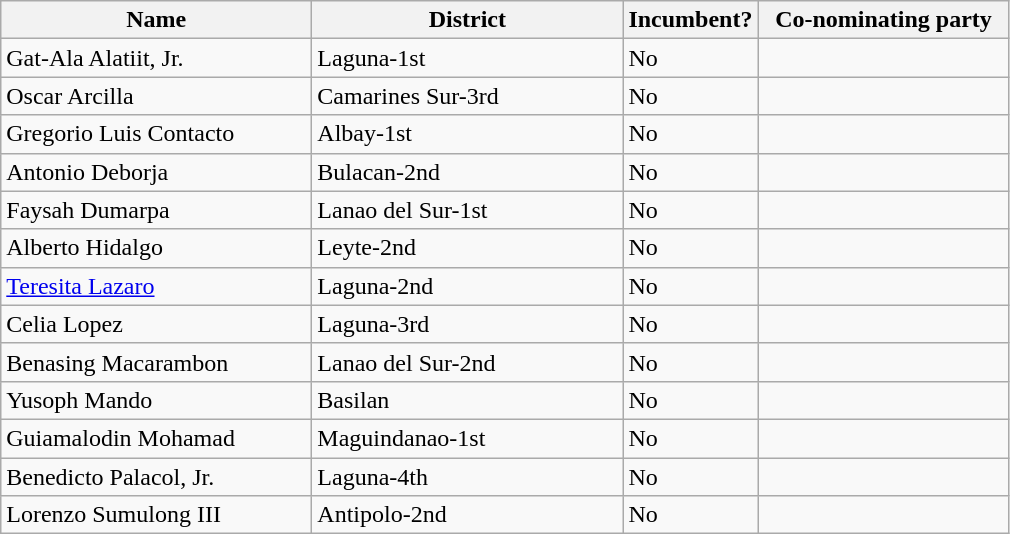<table class=wikitable>
<tr>
<th width=200px>Name</th>
<th width=200px>District</th>
<th>Incumbent?</th>
<th width=160px>Co-nominating party</th>
</tr>
<tr>
<td>Gat-Ala Alatiit, Jr.</td>
<td>Laguna-1st</td>
<td>No</td>
<td></td>
</tr>
<tr>
<td>Oscar Arcilla</td>
<td>Camarines Sur-3rd</td>
<td>No</td>
<td></td>
</tr>
<tr>
<td>Gregorio Luis Contacto</td>
<td>Albay-1st</td>
<td>No</td>
<td></td>
</tr>
<tr>
<td>Antonio Deborja</td>
<td>Bulacan-2nd</td>
<td>No</td>
<td></td>
</tr>
<tr>
<td>Faysah Dumarpa</td>
<td>Lanao del Sur-1st</td>
<td>No</td>
</tr>
<tr>
<td>Alberto Hidalgo</td>
<td>Leyte-2nd</td>
<td>No</td>
<td></td>
</tr>
<tr>
<td><a href='#'>Teresita Lazaro</a></td>
<td>Laguna-2nd</td>
<td>No</td>
<td></td>
</tr>
<tr>
<td>Celia Lopez</td>
<td>Laguna-3rd</td>
<td>No</td>
<td></td>
</tr>
<tr>
<td>Benasing Macarambon</td>
<td>Lanao del Sur-2nd</td>
<td>No</td>
<td></td>
</tr>
<tr>
<td>Yusoph Mando</td>
<td>Basilan</td>
<td>No</td>
<td></td>
</tr>
<tr>
<td>Guiamalodin Mohamad</td>
<td>Maguindanao-1st</td>
<td>No</td>
<td></td>
</tr>
<tr>
<td>Benedicto Palacol, Jr.</td>
<td>Laguna-4th</td>
<td>No</td>
<td></td>
</tr>
<tr>
<td>Lorenzo Sumulong III</td>
<td>Antipolo-2nd</td>
<td>No</td>
<td></td>
</tr>
</table>
